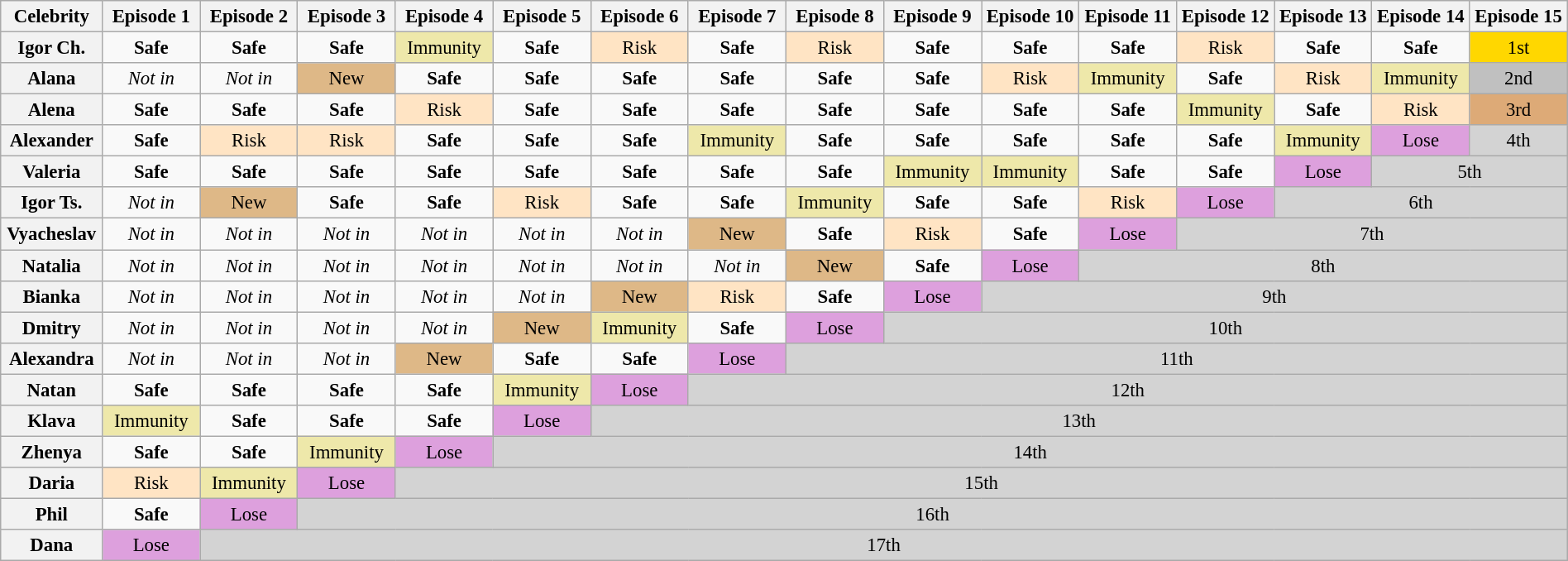<table class="wikitable" style="text-align:center; font-size:95%; width:100%;">
<tr>
<th style="width:6%">Celebrity</th>
<th style="width:6%">Episode 1</th>
<th style="width:6%">Episode 2</th>
<th style="width:6%">Episode 3</th>
<th style="width:6%">Episode 4</th>
<th style="width:6%">Episode 5</th>
<th style="width:6%">Episode 6</th>
<th style="width:6%">Episode 7</th>
<th style="width:6%">Episode 8</th>
<th style="width:6%">Episode 9</th>
<th style="width:6%">Episode 10</th>
<th style="width:6%">Episode 11</th>
<th style="width:6%">Episode 12</th>
<th style="width:6%">Episode 13</th>
<th style="width:6%">Episode 14</th>
<th style="width:6%">Episode 15</th>
</tr>
<tr>
<th>Igor Ch.</th>
<td><strong>Safe</strong></td>
<td><strong>Safe</strong></td>
<td><strong>Safe</strong></td>
<td style="background:#EEE8AA">Immunity</td>
<td><strong>Safe</strong></td>
<td style="background:#FFE4C4">Risk</td>
<td><strong>Safe</strong></td>
<td style="background:#FFE4C4">Risk</td>
<td><strong>Safe</strong></td>
<td><strong>Safe</strong></td>
<td><strong>Safe</strong></td>
<td style="background:#FFE4C4">Risk</td>
<td><strong>Safe</strong></td>
<td><strong>Safe</strong></td>
<td style="background:gold">1st</td>
</tr>
<tr>
<th>Alana</th>
<td><em>Not in</em></td>
<td><em>Not in</em></td>
<td style="background:#DEB887">New</td>
<td><strong>Safe</strong></td>
<td><strong>Safe</strong></td>
<td><strong>Safe</strong></td>
<td><strong>Safe</strong></td>
<td><strong>Safe</strong></td>
<td><strong>Safe</strong></td>
<td style="background:#FFE4C4">Risk</td>
<td style="background:#EEE8AA">Immunity</td>
<td><strong>Safe</strong></td>
<td style="background:#FFE4C4">Risk</td>
<td style="background:#EEE8AA">Immunity</td>
<td style="background:silver">2nd</td>
</tr>
<tr>
<th>Alena</th>
<td><strong>Safe</strong></td>
<td><strong>Safe</strong></td>
<td><strong>Safe</strong></td>
<td style="background:#FFE4C4">Risk</td>
<td><strong>Safe</strong></td>
<td><strong>Safe</strong></td>
<td><strong>Safe</strong></td>
<td><strong>Safe</strong></td>
<td><strong>Safe</strong></td>
<td><strong>Safe</strong></td>
<td><strong>Safe</strong></td>
<td style="background:#EEE8AA">Immunity</td>
<td><strong>Safe</strong></td>
<td style="background:#FFE4C4">Risk</td>
<td style="background:#da7">3rd</td>
</tr>
<tr>
<th>Alexander</th>
<td><strong>Safe</strong></td>
<td style="background:#FFE4C4">Risk</td>
<td style="background:#FFE4C4">Risk</td>
<td><strong>Safe</strong></td>
<td><strong>Safe</strong></td>
<td><strong>Safe</strong></td>
<td style="background:#EEE8AA">Immunity</td>
<td><strong>Safe</strong></td>
<td><strong>Safe</strong></td>
<td><strong>Safe</strong></td>
<td><strong>Safe</strong></td>
<td><strong>Safe</strong></td>
<td style="background:#EEE8AA">Immunity</td>
<td style="background:#DDA0DD">Lose</td>
<td style="background:lightgrey" colspan=1>4th</td>
</tr>
<tr>
<th>Valeria</th>
<td><strong>Safe</strong></td>
<td><strong>Safe</strong></td>
<td><strong>Safe</strong></td>
<td><strong>Safe</strong></td>
<td><strong>Safe</strong></td>
<td><strong>Safe</strong></td>
<td><strong>Safe</strong></td>
<td><strong>Safe</strong></td>
<td style="background:#EEE8AA">Immunity</td>
<td style="background:#EEE8AA">Immunity</td>
<td><strong>Safe</strong></td>
<td><strong>Safe</strong></td>
<td style="background:#DDA0DD">Lose</td>
<td style="background:lightgrey" colspan=2>5th</td>
</tr>
<tr>
<th>Igor Ts.</th>
<td><em>Not in</em></td>
<td style="background:#DEB887">New</td>
<td><strong>Safe</strong></td>
<td><strong>Safe</strong></td>
<td style="background:#FFE4C4">Risk</td>
<td><strong>Safe</strong></td>
<td><strong>Safe</strong></td>
<td style="background:#EEE8AA">Immunity</td>
<td><strong>Safe</strong></td>
<td><strong>Safe</strong></td>
<td style="background:#FFE4C4">Risk</td>
<td style="background:#DDA0DD">Lose</td>
<td style="background:lightgrey" colspan=3>6th</td>
</tr>
<tr>
<th>Vyacheslav</th>
<td><em>Not in</em></td>
<td><em>Not in</em></td>
<td><em>Not in</em></td>
<td><em>Not in</em></td>
<td><em>Not in</em></td>
<td><em>Not in</em></td>
<td style="background:#DEB887">New</td>
<td><strong>Safe</strong></td>
<td style="background:#FFE4C4">Risk</td>
<td><strong>Safe</strong></td>
<td style="background:#DDA0DD">Lose</td>
<td style="background:lightgrey" colspan=4>7th</td>
</tr>
<tr>
<th>Natalia</th>
<td><em>Not in</em></td>
<td><em>Not in</em></td>
<td><em>Not in</em></td>
<td><em>Not in</em></td>
<td><em>Not in</em></td>
<td><em>Not in</em></td>
<td><em>Not in</em></td>
<td style="background:#DEB887">New</td>
<td><strong>Safe</strong></td>
<td style="background:#DDA0DD">Lose</td>
<td style="background:lightgrey" colspan=5>8th</td>
</tr>
<tr>
<th>Bianka</th>
<td><em>Not in</em></td>
<td><em>Not in</em></td>
<td><em>Not in</em></td>
<td><em>Not in</em></td>
<td><em>Not in</em></td>
<td style="background:#DEB887">New</td>
<td style="background:#FFE4C4">Risk</td>
<td><strong>Safe</strong></td>
<td style="background:#DDA0DD">Lose</td>
<td style="background:lightgrey" colspan=6>9th</td>
</tr>
<tr>
<th>Dmitry</th>
<td><em>Not in</em></td>
<td><em>Not in</em></td>
<td><em>Not in</em></td>
<td><em>Not in</em></td>
<td style="background:#DEB887">New</td>
<td style="background:#EEE8AA">Immunity</td>
<td><strong>Safe</strong></td>
<td style="background:#DDA0DD">Lose</td>
<td style="background:lightgrey" colspan=7>10th</td>
</tr>
<tr>
<th>Alexandra</th>
<td><em>Not in</em></td>
<td><em>Not in</em></td>
<td><em>Not in</em></td>
<td style="background:#DEB887">New</td>
<td><strong>Safe</strong></td>
<td><strong>Safe</strong></td>
<td style="background:#DDA0DD">Lose</td>
<td style="background:lightgrey" colspan=8>11th</td>
</tr>
<tr>
<th>Natan</th>
<td><strong>Safe</strong></td>
<td><strong>Safe</strong></td>
<td><strong>Safe</strong></td>
<td><strong>Safe</strong></td>
<td style="background:#EEE8AA">Immunity</td>
<td style="background:#DDA0DD">Lose</td>
<td style="background:lightgrey" colspan=9>12th</td>
</tr>
<tr>
<th>Klava</th>
<td style="background:#EEE8AA">Immunity</td>
<td><strong>Safe</strong></td>
<td><strong>Safe</strong></td>
<td><strong>Safe</strong></td>
<td style="background:#DDA0DD">Lose</td>
<td style="background:lightgrey" colspan=10>13th</td>
</tr>
<tr>
<th>Zhenya</th>
<td><strong>Safe</strong></td>
<td><strong>Safe</strong></td>
<td style="background:#EEE8AA">Immunity</td>
<td style="background:#DDA0DD">Lose</td>
<td style="background:lightgrey" colspan=11>14th</td>
</tr>
<tr>
<th>Daria</th>
<td style="background:#FFE4C4">Risk</td>
<td style="background:#EEE8AA">Immunity</td>
<td style="background:#DDA0DD">Lose</td>
<td style="background:lightgrey" colspan=12>15th</td>
</tr>
<tr>
<th>Phil</th>
<td><strong>Safe</strong></td>
<td style="background:#DDA0DD">Lose</td>
<td style="background:lightgrey" colspan=13>16th</td>
</tr>
<tr>
<th>Dana</th>
<td style="background:#DDA0DD">Lose</td>
<td style="background:lightgrey" colspan=14>17th</td>
</tr>
</table>
